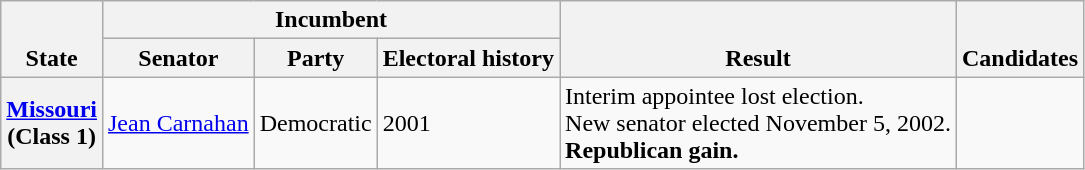<table class="wikitable">
<tr valign=bottom>
<th rowspan=2>State</th>
<th colspan=3>Incumbent</th>
<th rowspan=2>Result</th>
<th rowspan=2>Candidates</th>
</tr>
<tr>
<th>Senator</th>
<th>Party</th>
<th>Electoral history</th>
</tr>
<tr>
<th><a href='#'>Missouri</a><br>(Class 1)</th>
<td><a href='#'>Jean Carnahan</a></td>
<td>Democratic</td>
<td nowrap>2001 </td>
<td>Interim appointee lost election.<br>New senator elected November 5, 2002.<br><strong>Republican gain.</strong></td>
<td nowrap></td>
</tr>
</table>
